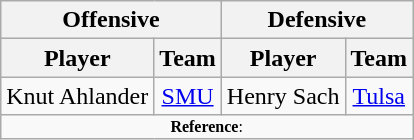<table class="wikitable" style="text-align: center;">
<tr>
<th colspan="2">Offensive</th>
<th colspan="2">Defensive</th>
</tr>
<tr>
<th>Player</th>
<th>Team</th>
<th>Player</th>
<th>Team</th>
</tr>
<tr>
<td>Knut Ahlander</td>
<td><a href='#'>SMU</a></td>
<td>Henry Sach</td>
<td><a href='#'>Tulsa</a></td>
</tr>
<tr>
<td colspan="4"  style="font-size:8pt; text-align:center;"><strong>Reference</strong>:</td>
</tr>
</table>
